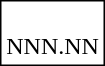<table class="wikitable" style="background:white; color:black; text-align:center;">
<tr>
<td style="border:1px solid black;"><br>NNN.NN</td>
</tr>
</table>
